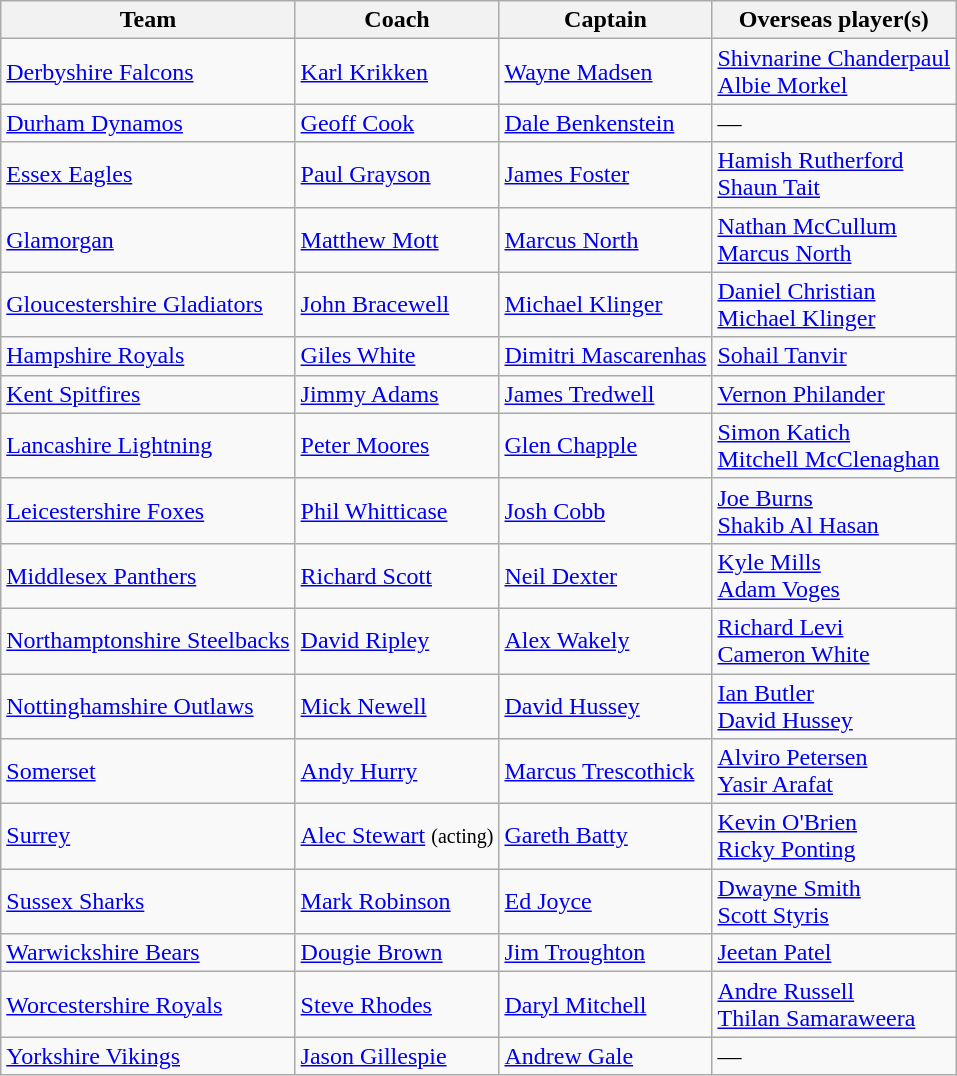<table class="wikitable sortable">
<tr>
<th>Team</th>
<th>Coach</th>
<th>Captain</th>
<th>Overseas player(s)</th>
</tr>
<tr>
<td><a href='#'>Derbyshire Falcons</a></td>
<td> <a href='#'>Karl Krikken</a></td>
<td> <a href='#'>Wayne Madsen</a></td>
<td> <a href='#'>Shivnarine Chanderpaul</a><br> <a href='#'>Albie Morkel</a></td>
</tr>
<tr>
<td><a href='#'>Durham Dynamos</a></td>
<td> <a href='#'>Geoff Cook</a></td>
<td> <a href='#'>Dale Benkenstein</a></td>
<td>—</td>
</tr>
<tr>
<td><a href='#'>Essex Eagles</a></td>
<td> <a href='#'>Paul Grayson</a></td>
<td> <a href='#'>James Foster</a></td>
<td> <a href='#'>Hamish Rutherford</a><br> <a href='#'>Shaun Tait</a></td>
</tr>
<tr>
<td><a href='#'>Glamorgan</a></td>
<td> <a href='#'>Matthew Mott</a></td>
<td> <a href='#'>Marcus North</a></td>
<td> <a href='#'>Nathan McCullum</a><br> <a href='#'>Marcus North</a></td>
</tr>
<tr>
<td><a href='#'>Gloucestershire Gladiators</a></td>
<td> <a href='#'>John Bracewell</a></td>
<td> <a href='#'>Michael Klinger</a></td>
<td> <a href='#'>Daniel Christian</a><br> <a href='#'>Michael Klinger</a></td>
</tr>
<tr>
<td><a href='#'>Hampshire Royals</a></td>
<td> <a href='#'>Giles White</a></td>
<td> <a href='#'>Dimitri Mascarenhas</a></td>
<td> <a href='#'>Sohail Tanvir</a></td>
</tr>
<tr>
<td><a href='#'>Kent Spitfires</a></td>
<td> <a href='#'>Jimmy Adams</a></td>
<td> <a href='#'>James Tredwell</a></td>
<td> <a href='#'>Vernon Philander</a></td>
</tr>
<tr>
<td><a href='#'>Lancashire Lightning</a></td>
<td> <a href='#'>Peter Moores</a></td>
<td> <a href='#'>Glen Chapple</a></td>
<td> <a href='#'>Simon Katich</a><br> <a href='#'>Mitchell McClenaghan</a></td>
</tr>
<tr>
<td><a href='#'>Leicestershire Foxes</a></td>
<td> <a href='#'>Phil Whitticase</a></td>
<td> <a href='#'>Josh Cobb</a></td>
<td> <a href='#'>Joe Burns</a><br> <a href='#'>Shakib Al Hasan</a></td>
</tr>
<tr>
<td><a href='#'>Middlesex Panthers</a></td>
<td> <a href='#'>Richard Scott</a></td>
<td> <a href='#'>Neil Dexter</a></td>
<td> <a href='#'>Kyle Mills</a><br> <a href='#'>Adam Voges</a></td>
</tr>
<tr>
<td><a href='#'>Northamptonshire Steelbacks</a></td>
<td> <a href='#'>David Ripley</a></td>
<td> <a href='#'>Alex Wakely</a></td>
<td> <a href='#'>Richard Levi</a><br> <a href='#'>Cameron White</a></td>
</tr>
<tr>
<td><a href='#'>Nottinghamshire Outlaws</a></td>
<td> <a href='#'>Mick Newell</a></td>
<td> <a href='#'>David Hussey</a></td>
<td> <a href='#'>Ian Butler</a><br> <a href='#'>David Hussey</a></td>
</tr>
<tr>
<td><a href='#'>Somerset</a></td>
<td> <a href='#'>Andy Hurry</a></td>
<td> <a href='#'>Marcus Trescothick</a></td>
<td> <a href='#'>Alviro Petersen</a><br> <a href='#'>Yasir Arafat</a></td>
</tr>
<tr>
<td><a href='#'>Surrey</a></td>
<td> <a href='#'>Alec Stewart</a> <small>(acting)</small></td>
<td> <a href='#'>Gareth Batty</a></td>
<td> <a href='#'>Kevin O'Brien</a><br> <a href='#'>Ricky Ponting</a></td>
</tr>
<tr>
<td><a href='#'>Sussex Sharks</a></td>
<td> <a href='#'>Mark Robinson</a></td>
<td> <a href='#'>Ed Joyce</a></td>
<td> <a href='#'>Dwayne Smith</a><br> <a href='#'>Scott Styris</a></td>
</tr>
<tr>
<td><a href='#'>Warwickshire Bears</a></td>
<td> <a href='#'>Dougie Brown</a></td>
<td> <a href='#'>Jim Troughton</a></td>
<td> <a href='#'>Jeetan Patel</a></td>
</tr>
<tr>
<td><a href='#'>Worcestershire Royals</a></td>
<td> <a href='#'>Steve Rhodes</a></td>
<td> <a href='#'>Daryl Mitchell</a></td>
<td> <a href='#'>Andre Russell</a><br> <a href='#'>Thilan Samaraweera</a></td>
</tr>
<tr>
<td><a href='#'>Yorkshire Vikings</a></td>
<td> <a href='#'>Jason Gillespie</a></td>
<td> <a href='#'>Andrew Gale</a></td>
<td>—</td>
</tr>
</table>
